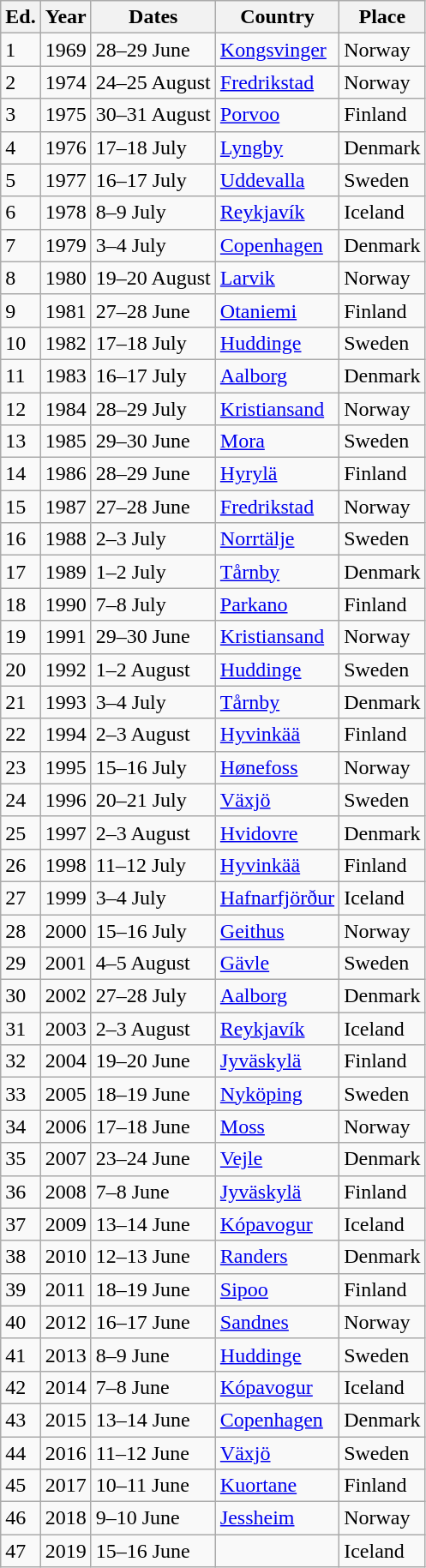<table class="wikitable">
<tr>
<th>Ed.</th>
<th>Year</th>
<th>Dates</th>
<th>Country</th>
<th>Place</th>
</tr>
<tr>
<td>1</td>
<td>1969</td>
<td>28–29 June</td>
<td><a href='#'>Kongsvinger</a></td>
<td>Norway</td>
</tr>
<tr>
<td>2</td>
<td>1974</td>
<td>24–25 August</td>
<td><a href='#'>Fredrikstad</a></td>
<td>Norway</td>
</tr>
<tr>
<td>3</td>
<td>1975</td>
<td>30–31 August</td>
<td><a href='#'>Porvoo</a></td>
<td>Finland</td>
</tr>
<tr>
<td>4</td>
<td>1976</td>
<td>17–18 July</td>
<td><a href='#'>Lyngby</a></td>
<td>Denmark</td>
</tr>
<tr>
<td>5</td>
<td>1977</td>
<td>16–17 July</td>
<td><a href='#'>Uddevalla</a></td>
<td>Sweden</td>
</tr>
<tr>
<td>6</td>
<td>1978</td>
<td>8–9 July</td>
<td><a href='#'>Reykjavík</a></td>
<td>Iceland</td>
</tr>
<tr>
<td>7</td>
<td>1979</td>
<td>3–4 July</td>
<td><a href='#'>Copenhagen</a></td>
<td>Denmark</td>
</tr>
<tr>
<td>8</td>
<td>1980</td>
<td>19–20 August</td>
<td><a href='#'>Larvik</a></td>
<td>Norway</td>
</tr>
<tr>
<td>9</td>
<td>1981</td>
<td>27–28 June</td>
<td><a href='#'>Otaniemi</a></td>
<td>Finland</td>
</tr>
<tr>
<td>10</td>
<td>1982</td>
<td>17–18 July</td>
<td><a href='#'>Huddinge</a></td>
<td>Sweden</td>
</tr>
<tr>
<td>11</td>
<td>1983</td>
<td>16–17 July</td>
<td><a href='#'>Aalborg</a></td>
<td>Denmark</td>
</tr>
<tr>
<td>12</td>
<td>1984</td>
<td>28–29 July</td>
<td><a href='#'>Kristiansand</a></td>
<td>Norway</td>
</tr>
<tr>
<td>13</td>
<td>1985</td>
<td>29–30 June</td>
<td><a href='#'>Mora</a></td>
<td>Sweden</td>
</tr>
<tr>
<td>14</td>
<td>1986</td>
<td>28–29 June</td>
<td><a href='#'>Hyrylä</a></td>
<td>Finland</td>
</tr>
<tr>
<td>15</td>
<td>1987</td>
<td>27–28 June</td>
<td><a href='#'>Fredrikstad</a></td>
<td>Norway</td>
</tr>
<tr>
<td>16</td>
<td>1988</td>
<td>2–3 July</td>
<td><a href='#'>Norrtälje</a></td>
<td>Sweden</td>
</tr>
<tr>
<td>17</td>
<td>1989</td>
<td>1–2 July</td>
<td><a href='#'>Tårnby</a></td>
<td>Denmark</td>
</tr>
<tr>
<td>18</td>
<td>1990</td>
<td>7–8 July</td>
<td><a href='#'>Parkano</a></td>
<td>Finland</td>
</tr>
<tr>
<td>19</td>
<td>1991</td>
<td>29–30 June</td>
<td><a href='#'>Kristiansand</a></td>
<td>Norway</td>
</tr>
<tr>
<td>20</td>
<td>1992</td>
<td>1–2 August</td>
<td><a href='#'>Huddinge</a></td>
<td>Sweden</td>
</tr>
<tr>
<td>21</td>
<td>1993</td>
<td>3–4 July</td>
<td><a href='#'>Tårnby</a></td>
<td>Denmark</td>
</tr>
<tr>
<td>22</td>
<td>1994</td>
<td>2–3 August</td>
<td><a href='#'>Hyvinkää</a></td>
<td>Finland</td>
</tr>
<tr>
<td>23</td>
<td>1995</td>
<td>15–16 July</td>
<td><a href='#'>Hønefoss</a></td>
<td>Norway</td>
</tr>
<tr>
<td>24</td>
<td>1996</td>
<td>20–21 July</td>
<td><a href='#'>Växjö</a></td>
<td>Sweden</td>
</tr>
<tr>
<td>25</td>
<td>1997</td>
<td>2–3 August</td>
<td><a href='#'>Hvidovre</a></td>
<td>Denmark</td>
</tr>
<tr>
<td>26</td>
<td>1998</td>
<td>11–12 July</td>
<td><a href='#'>Hyvinkää</a></td>
<td>Finland</td>
</tr>
<tr>
<td>27</td>
<td>1999</td>
<td>3–4 July</td>
<td><a href='#'>Hafnarfjörður</a></td>
<td>Iceland</td>
</tr>
<tr>
<td>28</td>
<td>2000</td>
<td>15–16 July</td>
<td><a href='#'>Geithus</a></td>
<td>Norway</td>
</tr>
<tr>
<td>29</td>
<td>2001</td>
<td>4–5 August</td>
<td><a href='#'>Gävle</a></td>
<td>Sweden</td>
</tr>
<tr>
<td>30</td>
<td>2002</td>
<td>27–28 July</td>
<td><a href='#'>Aalborg</a></td>
<td>Denmark</td>
</tr>
<tr>
<td>31</td>
<td>2003</td>
<td>2–3 August</td>
<td><a href='#'>Reykjavík</a></td>
<td>Iceland</td>
</tr>
<tr>
<td>32</td>
<td>2004</td>
<td>19–20 June</td>
<td><a href='#'>Jyväskylä</a></td>
<td>Finland</td>
</tr>
<tr>
<td>33</td>
<td>2005</td>
<td>18–19 June</td>
<td><a href='#'>Nyköping</a></td>
<td>Sweden</td>
</tr>
<tr>
<td>34</td>
<td>2006</td>
<td>17–18 June</td>
<td><a href='#'>Moss</a></td>
<td>Norway</td>
</tr>
<tr>
<td>35</td>
<td>2007</td>
<td>23–24 June</td>
<td><a href='#'>Vejle</a></td>
<td>Denmark</td>
</tr>
<tr>
<td>36</td>
<td>2008</td>
<td>7–8 June</td>
<td><a href='#'>Jyväskylä</a></td>
<td>Finland</td>
</tr>
<tr>
<td>37</td>
<td>2009</td>
<td>13–14 June</td>
<td><a href='#'>Kópavogur</a></td>
<td>Iceland</td>
</tr>
<tr>
<td>38</td>
<td>2010</td>
<td>12–13 June</td>
<td><a href='#'>Randers</a></td>
<td>Denmark</td>
</tr>
<tr>
<td>39</td>
<td>2011</td>
<td>18–19 June</td>
<td><a href='#'>Sipoo</a></td>
<td>Finland</td>
</tr>
<tr>
<td>40</td>
<td>2012</td>
<td>16–17 June</td>
<td><a href='#'>Sandnes</a></td>
<td>Norway</td>
</tr>
<tr>
<td>41</td>
<td>2013</td>
<td>8–9 June</td>
<td><a href='#'>Huddinge</a></td>
<td>Sweden</td>
</tr>
<tr>
<td>42</td>
<td>2014</td>
<td>7–8 June</td>
<td><a href='#'>Kópavogur</a></td>
<td>Iceland</td>
</tr>
<tr>
<td>43</td>
<td>2015</td>
<td>13–14 June</td>
<td><a href='#'>Copenhagen</a></td>
<td>Denmark</td>
</tr>
<tr>
<td>44</td>
<td>2016</td>
<td>11–12 June</td>
<td><a href='#'>Växjö</a></td>
<td>Sweden</td>
</tr>
<tr>
<td>45</td>
<td>2017</td>
<td>10–11 June</td>
<td><a href='#'>Kuortane</a></td>
<td>Finland</td>
</tr>
<tr>
<td>46</td>
<td>2018</td>
<td>9–10 June</td>
<td><a href='#'>Jessheim</a></td>
<td>Norway</td>
</tr>
<tr>
<td>47</td>
<td>2019</td>
<td>15–16 June</td>
<td></td>
<td>Iceland</td>
</tr>
</table>
